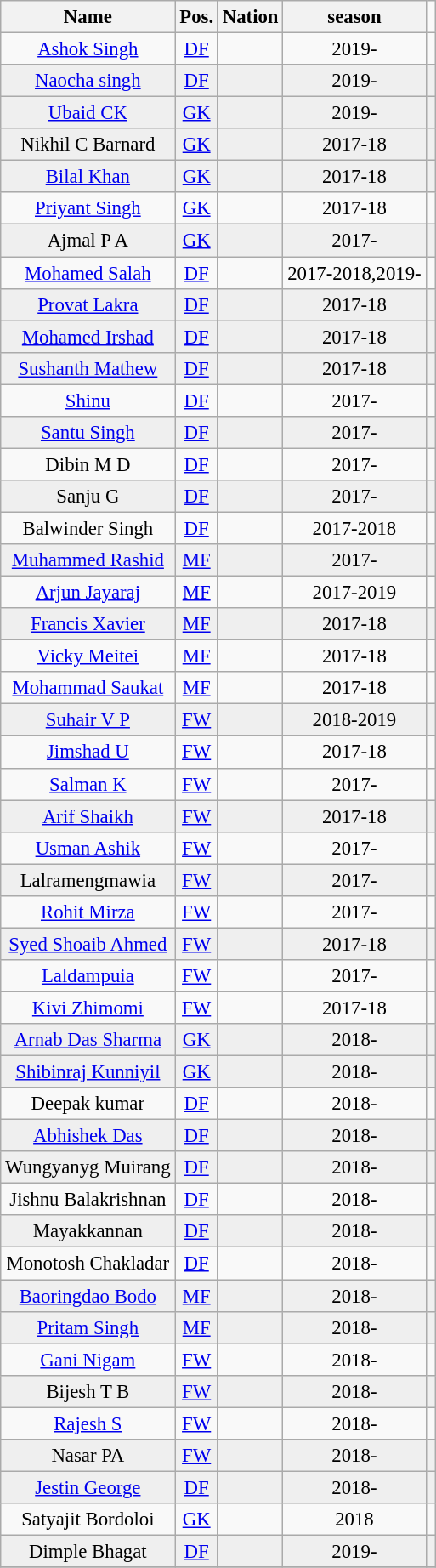<table class="wikitable sortable" style="font-size: 95%; text-align: center;">
<tr>
<th>Name</th>
<th>Pos.</th>
<th>Nation</th>
<th>season</th>
</tr>
<tr>
<td><a href='#'>Ashok Singh</a></td>
<td><a href='#'>DF</a></td>
<td></td>
<td>2019-</td>
<td></td>
</tr>
<tr bgcolor="#efefef">
<td><a href='#'>Naocha singh</a></td>
<td><a href='#'>DF</a></td>
<td></td>
<td>2019-</td>
<td></td>
</tr>
<tr bgcolor="#efefef">
<td><a href='#'>Ubaid CK</a></td>
<td><a href='#'>GK</a></td>
<td></td>
<td>2019-</td>
<td></td>
</tr>
<tr bgcolor="#efefef">
<td>Nikhil C Barnard</td>
<td><a href='#'>GK</a></td>
<td></td>
<td>2017-18</td>
<td></td>
</tr>
<tr bgcolor="#efefef">
<td><a href='#'>Bilal Khan</a></td>
<td><a href='#'>GK</a></td>
<td></td>
<td>2017-18</td>
<td></td>
</tr>
<tr>
<td><a href='#'>Priyant Singh</a></td>
<td><a href='#'>GK</a></td>
<td></td>
<td>2017-18</td>
<td></td>
</tr>
<tr bgcolor="#efefef">
<td>Ajmal P A</td>
<td><a href='#'>GK</a></td>
<td></td>
<td>2017-</td>
<td></td>
</tr>
<tr>
<td><a href='#'>Mohamed Salah</a></td>
<td><a href='#'>DF</a></td>
<td></td>
<td>2017-2018,2019-</td>
<td></td>
</tr>
<tr bgcolor="#efefef">
<td><a href='#'>Provat Lakra</a></td>
<td><a href='#'>DF</a></td>
<td></td>
<td>2017-18</td>
<td></td>
</tr>
<tr bgcolor="#efefef">
<td><a href='#'>Mohamed Irshad</a></td>
<td><a href='#'>DF</a></td>
<td></td>
<td>2017-18</td>
<td></td>
</tr>
<tr bgcolor="#efefef">
<td><a href='#'>Sushanth Mathew</a></td>
<td><a href='#'>DF</a></td>
<td></td>
<td>2017-18</td>
<td></td>
</tr>
<tr>
<td><a href='#'>Shinu</a></td>
<td><a href='#'>DF</a></td>
<td></td>
<td>2017-</td>
<td></td>
</tr>
<tr bgcolor="#efefef">
<td><a href='#'>Santu Singh</a></td>
<td><a href='#'>DF</a></td>
<td></td>
<td>2017-</td>
<td></td>
</tr>
<tr>
<td>Dibin M D</td>
<td><a href='#'>DF</a></td>
<td></td>
<td>2017-</td>
<td></td>
</tr>
<tr bgcolor="#efefef">
<td>Sanju G</td>
<td><a href='#'>DF</a></td>
<td></td>
<td>2017-</td>
<td></td>
</tr>
<tr>
<td>Balwinder Singh</td>
<td><a href='#'>DF</a></td>
<td></td>
<td>2017-2018</td>
<td></td>
</tr>
<tr bgcolor="#efefef">
<td><a href='#'>Muhammed Rashid</a></td>
<td><a href='#'>MF</a></td>
<td></td>
<td>2017-</td>
<td></td>
</tr>
<tr>
<td><a href='#'>Arjun Jayaraj</a></td>
<td><a href='#'>MF</a></td>
<td></td>
<td>2017-2019</td>
<td></td>
</tr>
<tr bgcolor="#efefef">
<td><a href='#'>Francis Xavier</a></td>
<td><a href='#'>MF</a></td>
<td></td>
<td>2017-18</td>
<td></td>
</tr>
<tr>
<td><a href='#'>Vicky Meitei</a></td>
<td><a href='#'>MF</a></td>
<td></td>
<td>2017-18</td>
<td></td>
</tr>
<tr>
<td><a href='#'>Mohammad Saukat</a></td>
<td><a href='#'>MF</a></td>
<td></td>
<td>2017-18</td>
<td></td>
</tr>
<tr bgcolor="#efefef">
<td><a href='#'>Suhair V P</a></td>
<td><a href='#'>FW</a></td>
<td></td>
<td>2018-2019</td>
<td></td>
</tr>
<tr>
<td><a href='#'>Jimshad U</a></td>
<td><a href='#'>FW</a></td>
<td></td>
<td>2017-18</td>
<td></td>
</tr>
<tr>
<td><a href='#'>Salman K</a></td>
<td><a href='#'>FW</a></td>
<td></td>
<td>2017-</td>
<td></td>
</tr>
<tr bgcolor="#efefef">
<td><a href='#'>Arif Shaikh</a></td>
<td><a href='#'>FW</a></td>
<td></td>
<td>2017-18</td>
<td></td>
</tr>
<tr>
<td><a href='#'>Usman Ashik</a></td>
<td><a href='#'>FW</a></td>
<td></td>
<td>2017-</td>
<td></td>
</tr>
<tr bgcolor="#efefef">
<td>Lalramengmawia</td>
<td><a href='#'>FW</a></td>
<td></td>
<td>2017-</td>
<td></td>
</tr>
<tr>
<td><a href='#'>Rohit Mirza</a></td>
<td><a href='#'>FW</a></td>
<td></td>
<td>2017-</td>
<td></td>
</tr>
<tr bgcolor="#efefef">
<td><a href='#'>Syed Shoaib Ahmed</a></td>
<td><a href='#'>FW</a></td>
<td></td>
<td>2017-18</td>
<td></td>
</tr>
<tr>
<td><a href='#'>Laldampuia</a></td>
<td><a href='#'>FW</a></td>
<td></td>
<td>2017-</td>
<td></td>
</tr>
<tr>
<td><a href='#'>Kivi Zhimomi</a></td>
<td><a href='#'>FW</a></td>
<td></td>
<td>2017-18</td>
<td></td>
</tr>
<tr bgcolor="#efefef">
<td><a href='#'>Arnab Das Sharma</a></td>
<td><a href='#'>GK</a></td>
<td></td>
<td>2018-</td>
<td></td>
</tr>
<tr bgcolor="#efefef">
<td><a href='#'>Shibinraj Kunniyil</a></td>
<td><a href='#'>GK</a></td>
<td></td>
<td>2018-</td>
<td></td>
</tr>
<tr>
<td>Deepak kumar</td>
<td><a href='#'>DF</a></td>
<td></td>
<td>2018-</td>
<td></td>
</tr>
<tr bgcolor="#efefef">
<td><a href='#'>Abhishek Das</a></td>
<td><a href='#'>DF</a></td>
<td></td>
<td>2018-</td>
<td></td>
</tr>
<tr bgcolor="#efefef">
<td>Wungyanyg Muirang</td>
<td><a href='#'>DF</a></td>
<td></td>
<td>2018-</td>
<td></td>
</tr>
<tr>
<td>Jishnu Balakrishnan</td>
<td><a href='#'>DF</a></td>
<td></td>
<td>2018-</td>
<td></td>
</tr>
<tr bgcolor="#efefef">
<td>Mayakkannan</td>
<td><a href='#'>DF</a></td>
<td></td>
<td>2018-</td>
<td></td>
</tr>
<tr>
<td>Monotosh Chakladar</td>
<td><a href='#'>DF</a></td>
<td></td>
<td>2018-</td>
<td></td>
</tr>
<tr bgcolor="#efefef">
<td><a href='#'>Baoringdao Bodo</a></td>
<td><a href='#'>MF</a></td>
<td></td>
<td>2018-</td>
<td></td>
</tr>
<tr bgcolor="#efefef">
<td><a href='#'>Pritam Singh</a></td>
<td><a href='#'>MF</a></td>
<td></td>
<td>2018-</td>
<td></td>
</tr>
<tr>
<td><a href='#'>Gani Nigam</a></td>
<td><a href='#'>FW</a></td>
<td></td>
<td>2018-</td>
<td></td>
</tr>
<tr bgcolor="#efefef">
<td>Bijesh T B</td>
<td><a href='#'>FW</a></td>
<td></td>
<td>2018-</td>
<td></td>
</tr>
<tr>
<td><a href='#'>Rajesh S</a></td>
<td><a href='#'>FW</a></td>
<td></td>
<td>2018-</td>
<td></td>
</tr>
<tr bgcolor="#efefef">
<td>Nasar PA</td>
<td><a href='#'>FW</a></td>
<td></td>
<td>2018-</td>
<td></td>
</tr>
<tr bgcolor="#efefef">
<td><a href='#'>Jestin George</a></td>
<td><a href='#'>DF</a></td>
<td></td>
<td>2018-</td>
<td></td>
</tr>
<tr>
<td>Satyajit Bordoloi</td>
<td><a href='#'>GK</a></td>
<td></td>
<td>2018</td>
<td></td>
</tr>
<tr bgcolor="#efefef">
<td>Dimple Bhagat</td>
<td><a href='#'>DF</a></td>
<td></td>
<td>2019-</td>
<td></td>
</tr>
<tr bgcolor="#efefef">
</tr>
</table>
